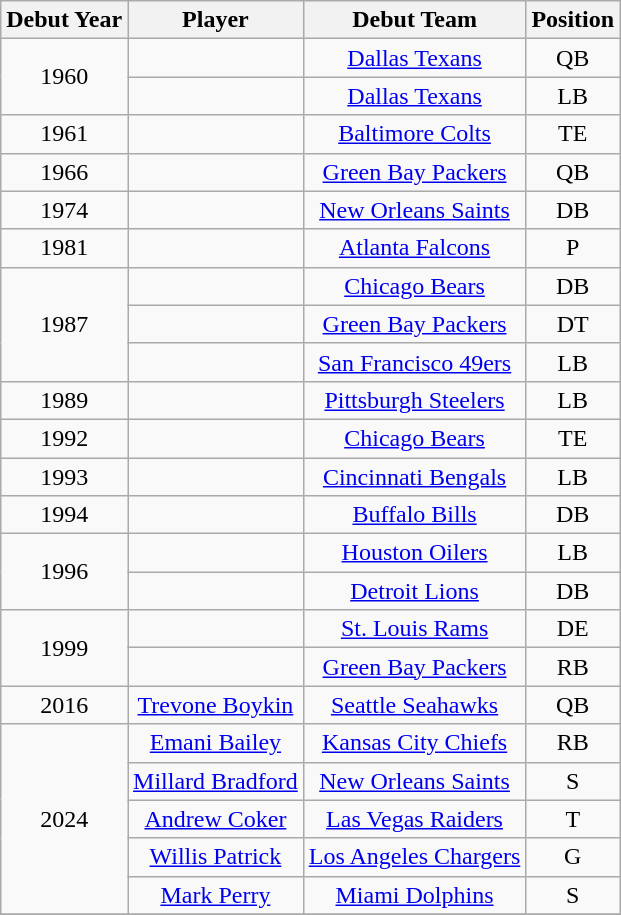<table class="wikitable sortable" style="text-align: center;">
<tr>
<th>Debut Year</th>
<th>Player</th>
<th>Debut Team</th>
<th>Position</th>
</tr>
<tr>
<td rowspan="2">1960</td>
<td></td>
<td><a href='#'>Dallas Texans</a></td>
<td>QB</td>
</tr>
<tr>
<td></td>
<td><a href='#'>Dallas Texans</a></td>
<td>LB</td>
</tr>
<tr>
<td>1961</td>
<td></td>
<td><a href='#'>Baltimore Colts</a></td>
<td>TE</td>
</tr>
<tr>
<td>1966</td>
<td></td>
<td><a href='#'>Green Bay Packers</a></td>
<td>QB</td>
</tr>
<tr>
<td>1974</td>
<td></td>
<td><a href='#'>New Orleans Saints</a></td>
<td>DB</td>
</tr>
<tr>
<td>1981</td>
<td></td>
<td><a href='#'>Atlanta Falcons</a></td>
<td>P</td>
</tr>
<tr>
<td rowspan="3">1987</td>
<td></td>
<td><a href='#'>Chicago Bears</a></td>
<td>DB</td>
</tr>
<tr>
<td></td>
<td><a href='#'>Green Bay Packers</a></td>
<td>DT</td>
</tr>
<tr>
<td></td>
<td><a href='#'>San Francisco 49ers</a></td>
<td>LB</td>
</tr>
<tr>
<td>1989</td>
<td></td>
<td><a href='#'>Pittsburgh Steelers</a></td>
<td>LB</td>
</tr>
<tr>
<td>1992</td>
<td></td>
<td><a href='#'>Chicago Bears</a></td>
<td>TE</td>
</tr>
<tr>
<td>1993</td>
<td></td>
<td><a href='#'>Cincinnati Bengals</a></td>
<td>LB</td>
</tr>
<tr>
<td>1994</td>
<td></td>
<td><a href='#'>Buffalo Bills</a></td>
<td>DB</td>
</tr>
<tr>
<td rowspan="2">1996</td>
<td></td>
<td><a href='#'>Houston Oilers</a></td>
<td>LB</td>
</tr>
<tr>
<td></td>
<td><a href='#'>Detroit Lions</a></td>
<td>DB</td>
</tr>
<tr>
<td rowspan="2">1999</td>
<td></td>
<td><a href='#'>St. Louis Rams</a></td>
<td>DE</td>
</tr>
<tr>
<td></td>
<td><a href='#'>Green Bay Packers</a></td>
<td>RB</td>
</tr>
<tr>
<td>2016</td>
<td><a href='#'>Trevone Boykin</a></td>
<td><a href='#'>Seattle Seahawks</a></td>
<td>QB</td>
</tr>
<tr>
<td rowspan="5">2024</td>
<td><a href='#'>Emani Bailey</a></td>
<td><a href='#'>Kansas City Chiefs</a></td>
<td>RB</td>
</tr>
<tr>
<td><a href='#'>Millard Bradford</a></td>
<td><a href='#'>New Orleans Saints</a></td>
<td>S</td>
</tr>
<tr>
<td><a href='#'>Andrew Coker</a></td>
<td><a href='#'>Las Vegas Raiders</a></td>
<td>T</td>
</tr>
<tr>
<td><a href='#'>Willis Patrick</a></td>
<td><a href='#'>Los Angeles Chargers</a></td>
<td>G</td>
</tr>
<tr>
<td><a href='#'>Mark Perry</a></td>
<td><a href='#'>Miami Dolphins</a></td>
<td>S</td>
</tr>
<tr>
</tr>
</table>
